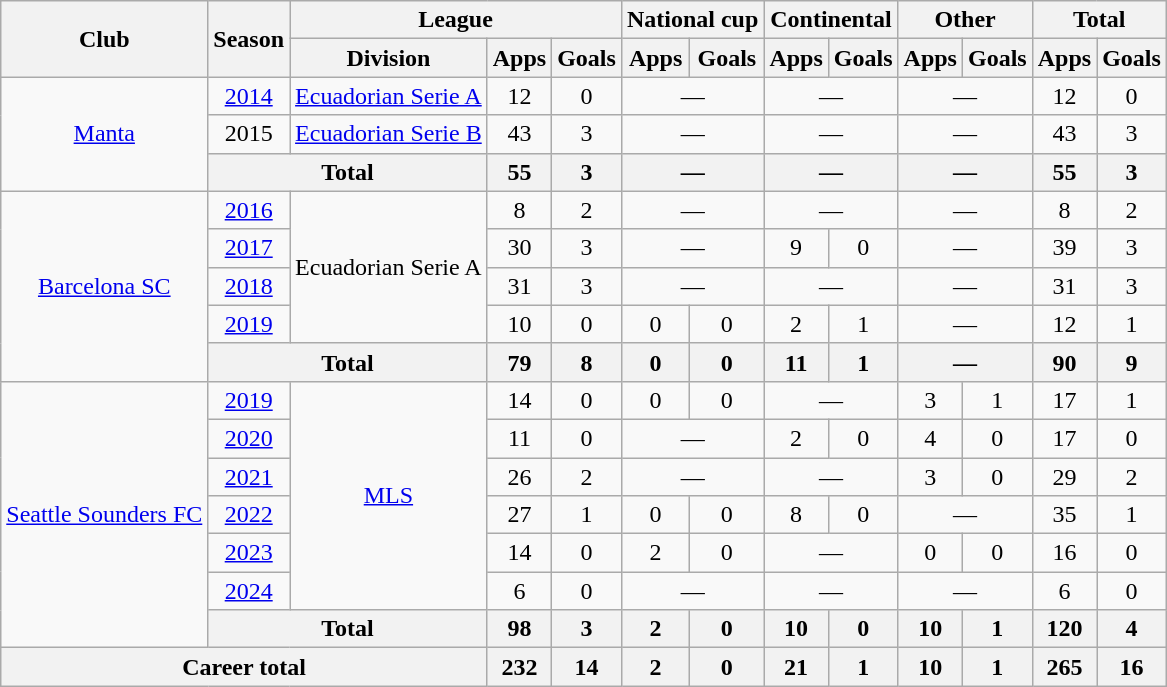<table class="wikitable" style="text-align:center">
<tr>
<th rowspan="2">Club</th>
<th rowspan="2">Season</th>
<th colspan="3">League</th>
<th colspan="2">National cup</th>
<th colspan="2">Continental</th>
<th colspan="2">Other</th>
<th colspan="2">Total</th>
</tr>
<tr>
<th>Division</th>
<th>Apps</th>
<th>Goals</th>
<th>Apps</th>
<th>Goals</th>
<th>Apps</th>
<th>Goals</th>
<th>Apps</th>
<th>Goals</th>
<th>Apps</th>
<th>Goals</th>
</tr>
<tr>
<td rowspan="3"><a href='#'>Manta</a></td>
<td><a href='#'>2014</a></td>
<td><a href='#'>Ecuadorian Serie A</a></td>
<td>12</td>
<td>0</td>
<td colspan="2">—</td>
<td colspan="2">—</td>
<td colspan="2">—</td>
<td>12</td>
<td>0</td>
</tr>
<tr>
<td>2015</td>
<td><a href='#'>Ecuadorian Serie B</a></td>
<td>43</td>
<td>3</td>
<td colspan="2">—</td>
<td colspan="2">—</td>
<td colspan="2">—</td>
<td>43</td>
<td>3</td>
</tr>
<tr>
<th colspan="2">Total</th>
<th>55</th>
<th>3</th>
<th colspan="2">—</th>
<th colspan="2">—</th>
<th colspan="2">—</th>
<th>55</th>
<th>3</th>
</tr>
<tr>
<td rowspan="5"><a href='#'>Barcelona SC</a></td>
<td><a href='#'>2016</a></td>
<td rowspan="4">Ecuadorian Serie A</td>
<td>8</td>
<td>2</td>
<td colspan="2">—</td>
<td colspan="2">—</td>
<td colspan="2">—</td>
<td>8</td>
<td>2</td>
</tr>
<tr>
<td><a href='#'>2017</a></td>
<td>30</td>
<td>3</td>
<td colspan="2">—</td>
<td>9</td>
<td>0</td>
<td colspan="2">—</td>
<td>39</td>
<td>3</td>
</tr>
<tr>
<td><a href='#'>2018</a></td>
<td>31</td>
<td>3</td>
<td colspan="2">—</td>
<td colspan="2">—</td>
<td colspan="2">—</td>
<td>31</td>
<td>3</td>
</tr>
<tr>
<td><a href='#'>2019</a></td>
<td>10</td>
<td>0</td>
<td>0</td>
<td>0</td>
<td>2</td>
<td>1</td>
<td colspan="2">—</td>
<td>12</td>
<td>1</td>
</tr>
<tr>
<th colspan="2">Total</th>
<th>79</th>
<th>8</th>
<th>0</th>
<th>0</th>
<th>11</th>
<th>1</th>
<th colspan="2">—</th>
<th>90</th>
<th>9</th>
</tr>
<tr>
<td rowspan="7"><a href='#'>Seattle Sounders FC</a></td>
<td><a href='#'>2019</a></td>
<td rowspan="6"><a href='#'>MLS</a></td>
<td>14</td>
<td>0</td>
<td>0</td>
<td>0</td>
<td colspan="2">—</td>
<td>3</td>
<td>1</td>
<td>17</td>
<td>1</td>
</tr>
<tr>
<td><a href='#'>2020</a></td>
<td>11</td>
<td>0</td>
<td colspan="2">—</td>
<td>2</td>
<td>0</td>
<td>4</td>
<td>0</td>
<td>17</td>
<td>0</td>
</tr>
<tr>
<td><a href='#'>2021</a></td>
<td>26</td>
<td>2</td>
<td colspan="2">—</td>
<td colspan="2">—</td>
<td>3</td>
<td>0</td>
<td>29</td>
<td>2</td>
</tr>
<tr>
<td><a href='#'>2022</a></td>
<td>27</td>
<td>1</td>
<td>0</td>
<td>0</td>
<td>8</td>
<td>0</td>
<td colspan="2">—</td>
<td>35</td>
<td>1</td>
</tr>
<tr>
<td><a href='#'>2023</a></td>
<td>14</td>
<td>0</td>
<td>2</td>
<td>0</td>
<td colspan="2">—</td>
<td>0</td>
<td>0</td>
<td>16</td>
<td>0</td>
</tr>
<tr>
<td><a href='#'>2024</a></td>
<td>6</td>
<td>0</td>
<td colspan="2">—</td>
<td colspan="2">—</td>
<td colspan="2">—</td>
<td>6</td>
<td>0</td>
</tr>
<tr>
<th colspan="2">Total</th>
<th>98</th>
<th>3</th>
<th>2</th>
<th>0</th>
<th>10</th>
<th>0</th>
<th>10</th>
<th>1</th>
<th>120</th>
<th>4</th>
</tr>
<tr>
<th colspan="3">Career total</th>
<th>232</th>
<th>14</th>
<th>2</th>
<th>0</th>
<th>21</th>
<th>1</th>
<th>10</th>
<th>1</th>
<th>265</th>
<th>16</th>
</tr>
</table>
